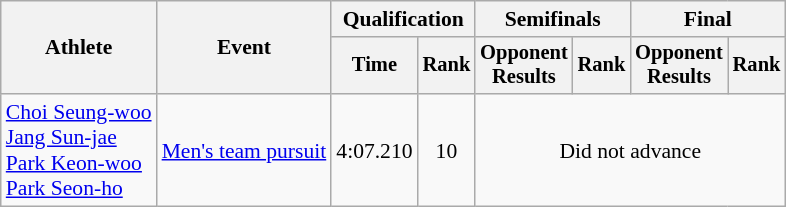<table class="wikitable" style="font-size:90%">
<tr>
<th rowspan=2>Athlete</th>
<th rowspan=2>Event</th>
<th colspan=2>Qualification</th>
<th colspan=2>Semifinals</th>
<th colspan=2>Final</th>
</tr>
<tr style="font-size:95%">
<th>Time</th>
<th>Rank</th>
<th>Opponent<br>Results</th>
<th>Rank</th>
<th>Opponent<br>Results</th>
<th>Rank</th>
</tr>
<tr align=center>
<td align=left><a href='#'>Choi Seung-woo</a><br><a href='#'>Jang Sun-jae</a><br><a href='#'>Park Keon-woo</a><br><a href='#'>Park Seon-ho</a></td>
<td align=left><a href='#'>Men's team pursuit</a></td>
<td>4:07.210</td>
<td>10</td>
<td colspan=4>Did not advance</td>
</tr>
</table>
